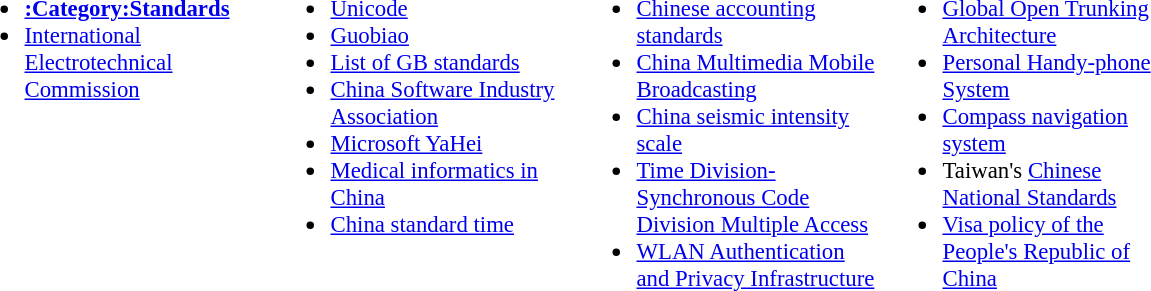<table valign=top style="font-size:95%;"|->
<tr>
<td width=200 valign=top><br><ul><li><strong><a href='#'>:Category:Standards</a></strong></li><li><a href='#'>International Electrotechnical Commission</a></li></ul></td>
<td width=200 valign=top><br><ul><li><a href='#'>Unicode</a></li><li><a href='#'>Guobiao</a></li><li><a href='#'>List of GB standards</a></li><li><a href='#'>China Software Industry Association</a></li><li><a href='#'>Microsoft YaHei</a></li><li><a href='#'>Medical informatics in China</a></li><li><a href='#'>China standard time</a></li></ul></td>
<td width=200 valign=top><br><ul><li><a href='#'>Chinese accounting standards</a></li><li><a href='#'>China Multimedia Mobile Broadcasting</a></li><li><a href='#'>China seismic intensity scale</a></li><li><a href='#'>Time Division-Synchronous Code Division Multiple Access</a></li><li><a href='#'>WLAN Authentication and Privacy Infrastructure</a></li></ul></td>
<td width=200 valign=top><br><ul><li><a href='#'>Global Open Trunking Architecture</a></li><li><a href='#'>Personal Handy-phone System</a></li><li><a href='#'>Compass navigation system</a></li><li>Taiwan's <a href='#'>Chinese National Standards</a></li><li><a href='#'>Visa policy of the People's Republic of China</a></li></ul></td>
</tr>
</table>
